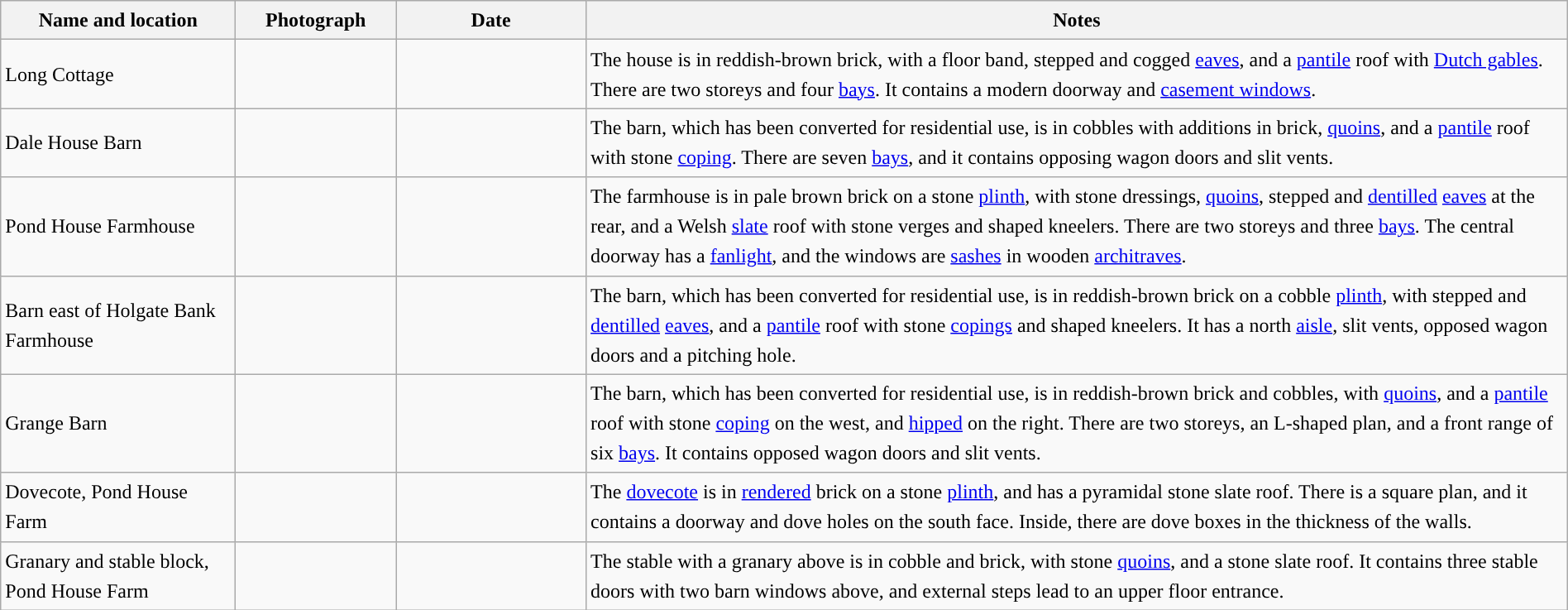<table class="wikitable sortable plainrowheaders" style="width:100%;border:0px;text-align:left;line-height:150%;">
<tr>
<th scope="col"  style="width:150px">Name and location</th>
<th scope="col"  style="width:100px" class="unsortable">Photograph</th>
<th scope="col"  style="width:120px">Date</th>
<th scope="col"  style="width:650px" class="unsortable">Notes</th>
</tr>
<tr>
<td>Long Cottage<br><small></small></td>
<td></td>
<td align="center"></td>
<td>The house is in reddish-brown brick, with a floor band, stepped and cogged <a href='#'>eaves</a>, and a <a href='#'>pantile</a> roof with <a href='#'>Dutch gables</a>.  There are two storeys and four <a href='#'>bays</a>.  It contains a modern doorway and <a href='#'>casement windows</a>.</td>
</tr>
<tr>
<td>Dale House Barn<br><small></small></td>
<td></td>
<td align="center"></td>
<td>The barn, which has been converted for residential use, is in cobbles with additions in brick, <a href='#'>quoins</a>, and a <a href='#'>pantile</a> roof with stone <a href='#'>coping</a>.  There are seven <a href='#'>bays</a>, and it contains opposing wagon doors and slit vents.</td>
</tr>
<tr>
<td>Pond House Farmhouse<br><small></small></td>
<td></td>
<td align="center"></td>
<td>The farmhouse is in pale brown brick on a stone <a href='#'>plinth</a>, with stone dressings, <a href='#'>quoins</a>, stepped and <a href='#'>dentilled</a> <a href='#'>eaves</a> at the rear, and a Welsh <a href='#'>slate</a> roof with stone verges and shaped kneelers.  There are two storeys and three <a href='#'>bays</a>.   The central doorway has a <a href='#'>fanlight</a>, and the windows are <a href='#'>sashes</a> in wooden <a href='#'>architraves</a>.</td>
</tr>
<tr>
<td>Barn east of Holgate Bank Farmhouse<br><small></small></td>
<td></td>
<td align="center"></td>
<td>The barn, which has been converted for residential use, is in reddish-brown brick on a cobble <a href='#'>plinth</a>, with stepped and <a href='#'>dentilled</a> <a href='#'>eaves</a>, and a <a href='#'>pantile</a> roof with stone <a href='#'>copings</a> and shaped kneelers.  It has a north <a href='#'>aisle</a>, slit vents, opposed wagon doors and a pitching hole.</td>
</tr>
<tr>
<td>Grange Barn<br><small></small></td>
<td></td>
<td align="center"></td>
<td>The barn, which has been converted for residential use, is in reddish-brown brick and cobbles, with <a href='#'>quoins</a>, and a <a href='#'>pantile</a> roof with stone <a href='#'>coping</a> on the west, and <a href='#'>hipped</a> on the right.  There are two storeys, an L-shaped plan, and a front range of six <a href='#'>bays</a>.  It contains opposed wagon doors and slit vents.</td>
</tr>
<tr>
<td>Dovecote, Pond House Farm<br><small></small></td>
<td></td>
<td align="center"></td>
<td>The <a href='#'>dovecote</a> is in <a href='#'>rendered</a> brick on a stone <a href='#'>plinth</a>, and has a pyramidal stone slate roof.  There is a square plan, and it contains a doorway and dove holes on the south face.  Inside, there are dove boxes in the thickness of the walls.</td>
</tr>
<tr>
<td>Granary and stable block,<br>Pond House Farm<br><small></small></td>
<td></td>
<td align="center"></td>
<td>The stable with a granary above is in cobble and brick, with stone <a href='#'>quoins</a>, and a stone slate roof.  It contains three stable doors with two barn windows above, and external steps lead to an upper floor entrance.</td>
</tr>
<tr>
</tr>
</table>
